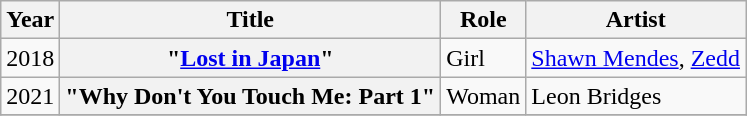<table class="wikitable sortable plainrowheaders">
<tr>
<th scope="col">Year</th>
<th scope="col">Title</th>
<th scope="col">Role</th>
<th scope="col">Artist</th>
</tr>
<tr>
<td>2018</td>
<th scope="row">"<a href='#'>Lost in Japan</a>"</th>
<td>Girl</td>
<td><a href='#'>Shawn Mendes</a>, <a href='#'>Zedd</a></td>
</tr>
<tr>
<td>2021</td>
<th scope="row">"Why Don't You Touch Me: Part 1"</th>
<td>Woman</td>
<td>Leon Bridges</td>
</tr>
<tr>
</tr>
</table>
